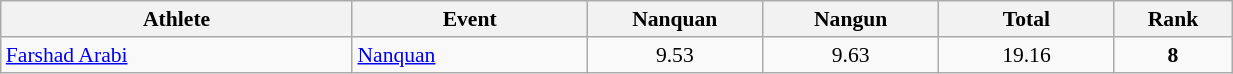<table class="wikitable" width="65%" style="text-align:center; font-size:90%">
<tr>
<th width="18%">Athlete</th>
<th width="12%">Event</th>
<th width="9%">Nanquan</th>
<th width="9%">Nangun</th>
<th width="9%">Total</th>
<th width="6%">Rank</th>
</tr>
<tr>
<td align=left><a href='#'>Farshad Arabi</a></td>
<td align=left><a href='#'>Nanquan</a></td>
<td>9.53</td>
<td>9.63</td>
<td>19.16</td>
<td><strong>8</strong></td>
</tr>
</table>
